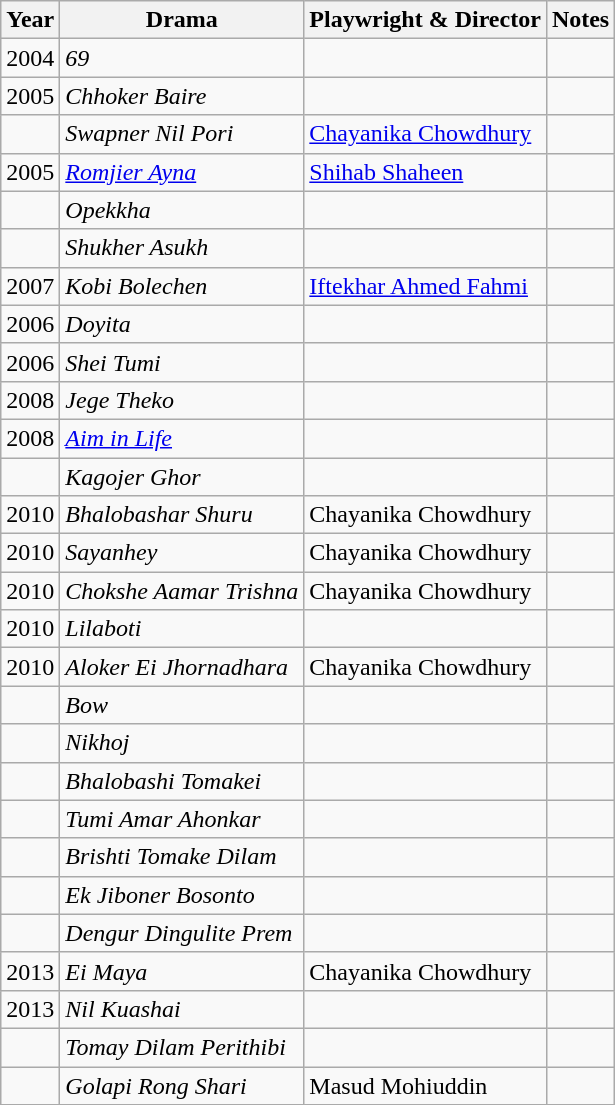<table class="wikitable sortable">
<tr>
<th>Year</th>
<th>Drama</th>
<th>Playwright & Director</th>
<th>Notes</th>
</tr>
<tr>
<td>2004</td>
<td><em>69</em></td>
<td></td>
<td></td>
</tr>
<tr>
<td>2005</td>
<td><em>Chhoker Baire</em></td>
<td></td>
<td></td>
</tr>
<tr>
<td></td>
<td><em>Swapner Nil Pori</em></td>
<td><a href='#'>Chayanika Chowdhury</a></td>
<td></td>
</tr>
<tr>
<td>2005</td>
<td><em><a href='#'>Romjier Ayna</a></em></td>
<td><a href='#'>Shihab Shaheen</a></td>
<td></td>
</tr>
<tr>
<td></td>
<td><em>Opekkha</em></td>
<td></td>
<td></td>
</tr>
<tr>
<td></td>
<td><em>Shukher Asukh</em></td>
<td></td>
<td></td>
</tr>
<tr>
<td>2007</td>
<td><em>Kobi Bolechen</em></td>
<td><a href='#'>Iftekhar Ahmed Fahmi</a></td>
<td></td>
</tr>
<tr>
<td>2006</td>
<td><em>Doyita</em></td>
<td></td>
<td></td>
</tr>
<tr>
<td>2006</td>
<td><em>Shei Tumi</em></td>
<td></td>
<td></td>
</tr>
<tr>
<td>2008</td>
<td><em>Jege Theko</em></td>
<td></td>
<td></td>
</tr>
<tr>
<td>2008</td>
<td><em><a href='#'>Aim in Life</a></em></td>
<td></td>
<td></td>
</tr>
<tr>
<td></td>
<td><em>Kagojer Ghor</em></td>
<td></td>
<td></td>
</tr>
<tr>
<td>2010</td>
<td><em>Bhalobashar Shuru</em></td>
<td>Chayanika Chowdhury</td>
<td></td>
</tr>
<tr>
<td>2010</td>
<td><em>Sayanhey</em></td>
<td>Chayanika Chowdhury</td>
<td></td>
</tr>
<tr>
<td>2010</td>
<td><em>Chokshe Aamar Trishna</em></td>
<td>Chayanika Chowdhury</td>
<td></td>
</tr>
<tr>
<td>2010</td>
<td><em>Lilaboti</em></td>
<td></td>
<td></td>
</tr>
<tr>
<td>2010</td>
<td><em>Aloker Ei Jhornadhara</em></td>
<td>Chayanika Chowdhury</td>
<td></td>
</tr>
<tr>
<td></td>
<td><em>Bow</em></td>
<td></td>
<td></td>
</tr>
<tr>
<td></td>
<td><em>Nikhoj</em></td>
<td></td>
<td></td>
</tr>
<tr>
<td></td>
<td><em>Bhalobashi Tomakei</em></td>
<td></td>
<td></td>
</tr>
<tr>
<td></td>
<td><em>Tumi Amar Ahonkar</em></td>
<td></td>
<td></td>
</tr>
<tr>
<td></td>
<td><em>Brishti Tomake Dilam</em></td>
<td></td>
<td></td>
</tr>
<tr>
<td></td>
<td><em>Ek Jiboner Bosonto</em></td>
<td></td>
<td></td>
</tr>
<tr>
<td></td>
<td><em>Dengur Dingulite Prem</em></td>
<td></td>
<td></td>
</tr>
<tr>
<td>2013</td>
<td><em>Ei Maya</em></td>
<td>Chayanika Chowdhury</td>
<td></td>
</tr>
<tr>
<td>2013</td>
<td><em>Nil Kuashai</em></td>
<td></td>
<td></td>
</tr>
<tr>
<td></td>
<td><em>Tomay Dilam Perithibi</em></td>
<td></td>
<td></td>
</tr>
<tr>
<td></td>
<td><em>Golapi Rong Shari</em></td>
<td>Masud Mohiuddin</td>
<td></td>
</tr>
<tr>
</tr>
</table>
